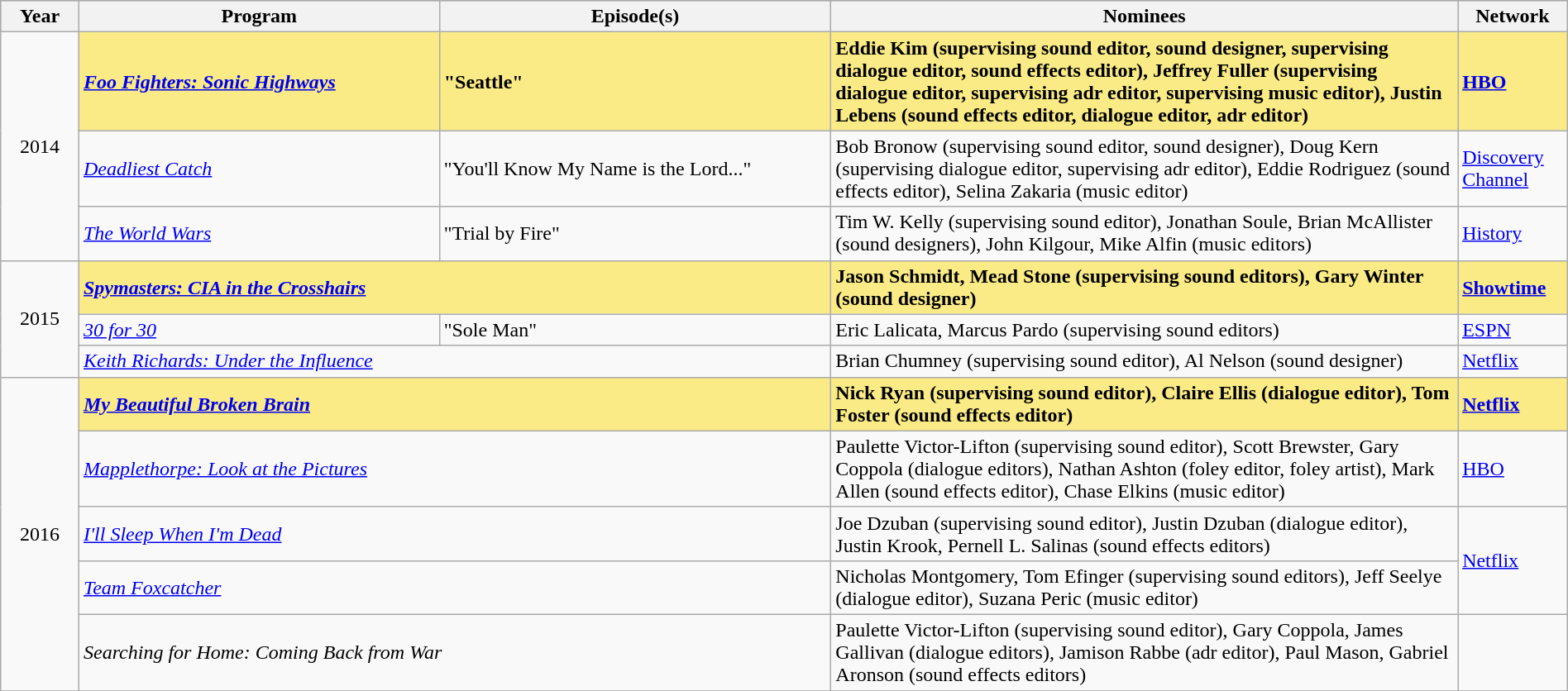<table class="wikitable" style="width:100%">
<tr bgcolor="#bebebe">
<th width="5%">Year</th>
<th width="23%">Program</th>
<th width="25%">Episode(s)</th>
<th width="40%">Nominees</th>
<th width="7%">Network</th>
</tr>
<tr>
<td rowspan=3 style="text-align:center">2014<br></td>
<td style="background:#FAEB86;"><strong><em><a href='#'>Foo Fighters: Sonic Highways</a></em></strong></td>
<td style="background:#FAEB86;"><strong>"Seattle"</strong></td>
<td style="background:#FAEB86;"><strong>Eddie Kim (supervising sound editor, sound designer, supervising dialogue editor, sound effects editor), Jeffrey Fuller (supervising dialogue editor, supervising adr editor, supervising music editor), Justin Lebens (sound effects editor, dialogue editor, adr editor)</strong></td>
<td style="background:#FAEB86;"><strong><a href='#'>HBO</a></strong></td>
</tr>
<tr>
<td><em><a href='#'>Deadliest Catch</a></em></td>
<td>"You'll Know My Name is the Lord..."</td>
<td>Bob Bronow (supervising sound editor, sound designer), Doug Kern (supervising dialogue editor, supervising adr editor), Eddie Rodriguez (sound effects editor), Selina Zakaria (music editor)</td>
<td><a href='#'>Discovery Channel</a></td>
</tr>
<tr>
<td><em><a href='#'>The World Wars</a></em></td>
<td>"Trial by Fire"</td>
<td>Tim W. Kelly (supervising sound editor), Jonathan Soule, Brian McAllister (sound designers), John Kilgour, Mike Alfin (music editors)</td>
<td><a href='#'>History</a></td>
</tr>
<tr>
<td rowspan=3 style="text-align:center">2015<br></td>
<td colspan="2" style="background:#FAEB86;"><strong><em><a href='#'>Spymasters: CIA in the Crosshairs</a></em></strong></td>
<td style="background:#FAEB86;"><strong>Jason Schmidt, Mead Stone (supervising sound editors), Gary Winter (sound designer)</strong></td>
<td style="background:#FAEB86;"><strong><a href='#'>Showtime</a></strong></td>
</tr>
<tr>
<td><em><a href='#'>30 for 30</a></em></td>
<td>"Sole Man"</td>
<td>Eric Lalicata, Marcus Pardo (supervising sound editors)</td>
<td><a href='#'>ESPN</a></td>
</tr>
<tr>
<td colspan="2"><em><a href='#'>Keith Richards: Under the Influence</a></em></td>
<td>Brian Chumney (supervising sound editor), Al Nelson (sound designer)</td>
<td><a href='#'>Netflix</a></td>
</tr>
<tr>
<td rowspan=5 style="text-align:center">2016<br></td>
<td colspan="2" style="background:#FAEB86;"><strong><em><a href='#'>My Beautiful Broken Brain</a></em></strong></td>
<td style="background:#FAEB86;"><strong>Nick Ryan (supervising sound editor), Claire Ellis (dialogue editor), Tom Foster (sound effects editor)</strong></td>
<td style="background:#FAEB86;"><strong><a href='#'>Netflix</a></strong></td>
</tr>
<tr>
<td colspan="2"><em><a href='#'>Mapplethorpe: Look at the Pictures</a></em></td>
<td>Paulette Victor-Lifton (supervising sound editor), Scott Brewster, Gary Coppola (dialogue editors), Nathan Ashton (foley editor, foley artist), Mark Allen (sound effects editor), Chase Elkins (music editor)</td>
<td><a href='#'>HBO</a></td>
</tr>
<tr>
<td colspan="2"><em><a href='#'>I'll Sleep When I'm Dead</a></em></td>
<td>Joe Dzuban (supervising sound editor), Justin Dzuban (dialogue editor), Justin Krook, Pernell L. Salinas (sound effects editors)</td>
<td rowspan="2"><a href='#'>Netflix</a></td>
</tr>
<tr>
<td colspan="2"><em><a href='#'>Team Foxcatcher</a></em></td>
<td>Nicholas Montgomery, Tom Efinger (supervising sound editors), Jeff Seelye (dialogue editor), Suzana Peric (music editor)</td>
</tr>
<tr>
<td colspan="2"><em>Searching for Home: Coming Back from War</em></td>
<td>Paulette Victor-Lifton (supervising sound editor), Gary Coppola, James Gallivan (dialogue editors), Jamison Rabbe (adr editor), Paul Mason, Gabriel Aronson (sound effects editors)</td>
<td></td>
</tr>
<tr>
</tr>
</table>
